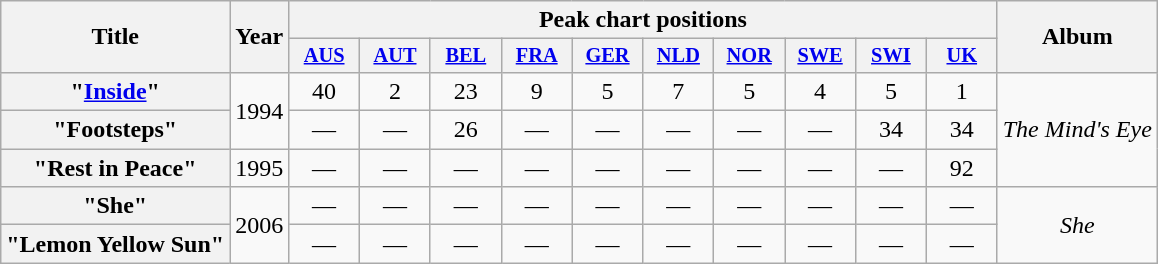<table class="wikitable plainrowheaders" style="text-align:center;" border="1">
<tr>
<th scope="col" rowspan="2">Title</th>
<th scope="col" rowspan="2">Year</th>
<th scope="col" colspan="10">Peak chart positions</th>
<th scope="col" rowspan="2">Album</th>
</tr>
<tr>
<th style="width:3em;font-size:85%;"><a href='#'>AUS</a><br></th>
<th style="width:3em;font-size:85%;"><a href='#'>AUT</a><br></th>
<th style="width:3em;font-size:85%;"><a href='#'>BEL</a><br></th>
<th style="width:3em;font-size:85%;"><a href='#'>FRA</a><br></th>
<th style="width:3em;font-size:85%;"><a href='#'>GER</a><br></th>
<th style="width:3em;font-size:85%;"><a href='#'>NLD</a><br></th>
<th style="width:3em;font-size:85%;"><a href='#'>NOR</a><br></th>
<th style="width:3em;font-size:85%;"><a href='#'>SWE</a><br></th>
<th style="width:3em;font-size:85%;"><a href='#'>SWI</a><br></th>
<th style="width:3em;font-size:85%;"><a href='#'>UK</a><br></th>
</tr>
<tr>
<th scope="row">"<a href='#'>Inside</a>"</th>
<td rowspan="2">1994</td>
<td>40</td>
<td>2</td>
<td>23</td>
<td>9</td>
<td>5</td>
<td>7</td>
<td>5</td>
<td>4</td>
<td>5</td>
<td>1</td>
<td rowspan="3"><em>The Mind's Eye</em></td>
</tr>
<tr>
<th scope="row">"Footsteps"</th>
<td>—</td>
<td>—</td>
<td>26</td>
<td>—</td>
<td>—</td>
<td>—</td>
<td>—</td>
<td>—</td>
<td>34</td>
<td>34</td>
</tr>
<tr>
<th scope="row">"Rest in Peace"</th>
<td>1995</td>
<td>—</td>
<td>—</td>
<td>—</td>
<td>—</td>
<td>—</td>
<td>—</td>
<td>—</td>
<td>—</td>
<td>—</td>
<td>92</td>
</tr>
<tr>
<th scope="row">"She"</th>
<td rowspan="2">2006</td>
<td>—</td>
<td>—</td>
<td>—</td>
<td>—</td>
<td>—</td>
<td>—</td>
<td>—</td>
<td>—</td>
<td>—</td>
<td>—</td>
<td rowspan="2"><em>She</em></td>
</tr>
<tr>
<th scope="row">"Lemon Yellow Sun"</th>
<td>—</td>
<td>—</td>
<td>—</td>
<td>—</td>
<td>—</td>
<td>—</td>
<td>—</td>
<td>—</td>
<td>—</td>
<td>—</td>
</tr>
</table>
